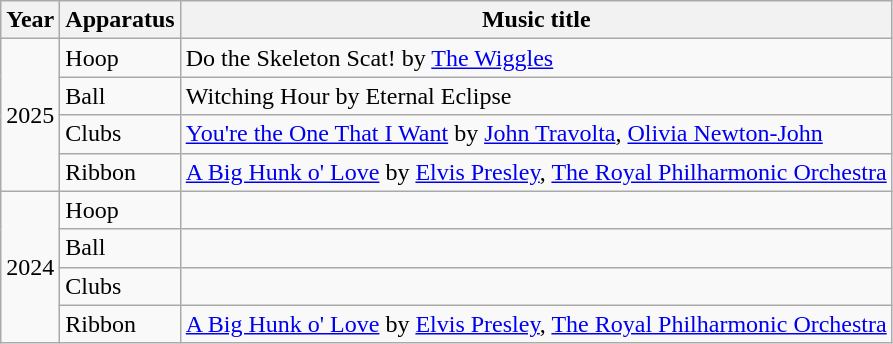<table class="wikitable">
<tr>
<th>Year</th>
<th>Apparatus</th>
<th>Music title</th>
</tr>
<tr>
<td rowspan="4">2025</td>
<td>Hoop</td>
<td>Do the Skeleton Scat! by <a href='#'>The Wiggles</a></td>
</tr>
<tr>
<td>Ball</td>
<td>Witching Hour by Eternal Eclipse</td>
</tr>
<tr>
<td>Clubs</td>
<td><a href='#'>You're the One That I Want</a> by <a href='#'>John Travolta</a>, <a href='#'>Olivia Newton-John</a></td>
</tr>
<tr>
<td>Ribbon</td>
<td><a href='#'>A Big Hunk o' Love</a> by <a href='#'>Elvis Presley</a>, <a href='#'>The Royal Philharmonic Orchestra</a></td>
</tr>
<tr>
<td rowspan="4">2024</td>
<td>Hoop</td>
<td></td>
</tr>
<tr>
<td>Ball</td>
<td></td>
</tr>
<tr>
<td>Clubs</td>
<td></td>
</tr>
<tr>
<td>Ribbon</td>
<td><a href='#'>A Big Hunk o' Love</a> by <a href='#'>Elvis Presley</a>, <a href='#'>The Royal Philharmonic Orchestra</a></td>
</tr>
</table>
